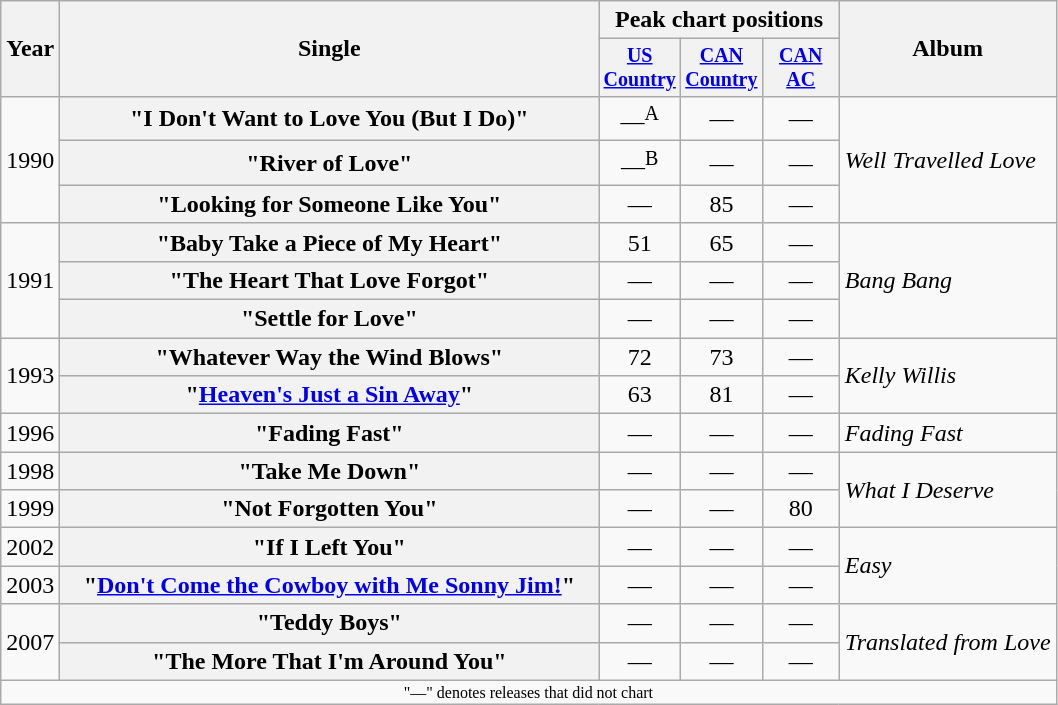<table class="wikitable plainrowheaders" style="text-align:center;">
<tr>
<th rowspan="2">Year</th>
<th rowspan="2" style="width:22em;">Single</th>
<th colspan="3">Peak chart positions</th>
<th rowspan="2">Album</th>
</tr>
<tr style="font-size:smaller;">
<th style="width:45px;"><a href='#'>US Country</a><br></th>
<th style="width:45px;"><a href='#'>CAN Country</a></th>
<th style="width:45px;"><a href='#'>CAN AC</a></th>
</tr>
<tr>
<td rowspan="3">1990</td>
<th scope="row">"I Don't Want to Love You (But I Do)"</th>
<td>—<sup>A</sup></td>
<td>—</td>
<td>—</td>
<td style="text-align:left;" rowspan="3"><em>Well Travelled Love</em></td>
</tr>
<tr>
<th scope="row">"River of Love"</th>
<td>—<sup>B</sup></td>
<td>—</td>
<td>—</td>
</tr>
<tr>
<th scope="row">"Looking for Someone Like You"</th>
<td>—</td>
<td>85</td>
<td>—</td>
</tr>
<tr>
<td rowspan="3">1991</td>
<th scope="row">"Baby Take a Piece of My Heart"</th>
<td>51</td>
<td>65</td>
<td>—</td>
<td style="text-align:left;" rowspan="3"><em>Bang Bang</em></td>
</tr>
<tr>
<th scope="row">"The Heart That Love Forgot"</th>
<td>—</td>
<td>—</td>
<td>—</td>
</tr>
<tr>
<th scope="row">"Settle for Love"</th>
<td>—</td>
<td>—</td>
<td>—</td>
</tr>
<tr>
<td rowspan="2">1993</td>
<th scope="row">"Whatever Way the Wind Blows"</th>
<td>72</td>
<td>73</td>
<td>—</td>
<td style="text-align:left;" rowspan="2"><em>Kelly Willis</em></td>
</tr>
<tr>
<th scope="row">"<a href='#'>Heaven's Just a Sin Away</a>"</th>
<td>63</td>
<td>81</td>
<td>—</td>
</tr>
<tr>
<td>1996</td>
<th scope="row">"Fading Fast"</th>
<td>—</td>
<td>—</td>
<td>—</td>
<td style="text-align:left;"><em>Fading Fast</em></td>
</tr>
<tr>
<td>1998</td>
<th scope="row">"Take Me Down"</th>
<td>—</td>
<td>—</td>
<td>—</td>
<td rowspan="2" style="text-align:left;"><em>What I Deserve</em></td>
</tr>
<tr>
<td>1999</td>
<th scope="row">"Not Forgotten You"</th>
<td>—</td>
<td>—</td>
<td>80</td>
</tr>
<tr>
<td>2002</td>
<th scope="row">"If I Left You"</th>
<td>—</td>
<td>—</td>
<td>—</td>
<td style="text-align:left;" rowspan="2"><em>Easy</em></td>
</tr>
<tr>
<td>2003</td>
<th scope="row">"<a href='#'>Don't Come the Cowboy with Me Sonny Jim!</a>"</th>
<td>—</td>
<td>—</td>
<td>—</td>
</tr>
<tr>
<td rowspan="2">2007</td>
<th scope="row">"Teddy Boys"</th>
<td>—</td>
<td>—</td>
<td>—</td>
<td style="text-align:left;" rowspan="2"><em>Translated from Love</em></td>
</tr>
<tr>
<th scope="row">"The More That I'm Around You"</th>
<td>—</td>
<td>—</td>
<td>—</td>
</tr>
<tr>
<td colspan="6" style="font-size:8pt">"—" denotes releases that did not chart</td>
</tr>
</table>
